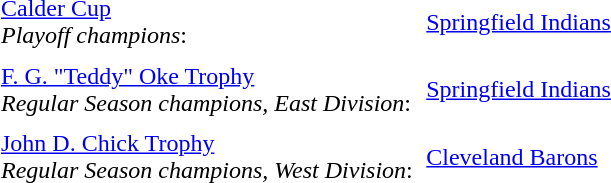<table cellpadding="3" cellspacing="3">
<tr>
<td><a href='#'>Calder Cup</a><br><em>Playoff champions</em>:</td>
<td><a href='#'>Springfield Indians</a></td>
</tr>
<tr>
<td><a href='#'>F. G. "Teddy" Oke Trophy</a><br><em>Regular Season champions, East Division</em>:</td>
<td><a href='#'>Springfield Indians</a></td>
</tr>
<tr>
<td><a href='#'>John D. Chick Trophy</a><br><em>Regular Season champions, West Division</em>:</td>
<td><a href='#'>Cleveland Barons</a></td>
</tr>
</table>
